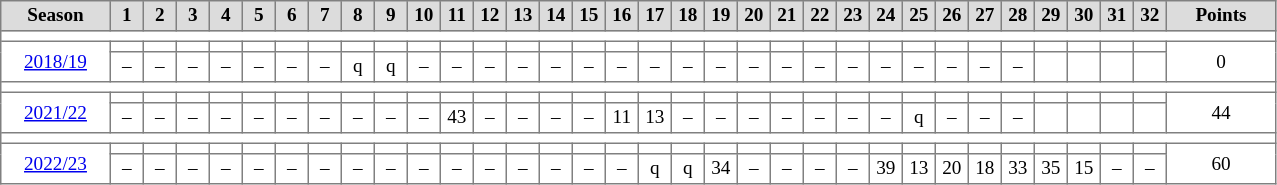<table cellpadding="3" cellspacing="0" border="1" style="background:#fff; font-size:80%; line-height:13px; border:gray solid 1px; border-collapse:collapse;">
<tr style="background:#ccc; text-align:center; background:#dcdcdc;">
<td style="background:#DCDCDC;" width=65px><strong>Season</strong></td>
<td style="background:#DCDCDC;" width=15px><strong>1</strong></td>
<td style="background:#DCDCDC;" width=15px><strong>2</strong></td>
<td style="background:#DCDCDC;" width=15px><strong>3</strong></td>
<td style="background:#DCDCDC;" width=15px><strong>4</strong></td>
<td style="background:#DCDCDC;" width=15px><strong>5</strong></td>
<td style="background:#DCDCDC;" width=15px><strong>6</strong></td>
<td style="background:#DCDCDC;" width=15px><strong>7</strong></td>
<td style="background:#DCDCDC;" width=15px><strong>8</strong></td>
<td style="background:#DCDCDC;" width=15px><strong>9</strong></td>
<td style="background:#DCDCDC;" width=15px><strong>10</strong></td>
<td style="background:#DCDCDC;" width=15px><strong>11</strong></td>
<td style="background:#DCDCDC;" width=15px><strong>12</strong></td>
<td style="background:#DCDCDC;" width=15px><strong>13</strong></td>
<td style="background:#DCDCDC;" width=15px><strong>14</strong></td>
<td style="background:#DCDCDC;" width=15px><strong>15</strong></td>
<td style="background:#DCDCDC;" width=15px><strong>16</strong></td>
<td style="background:#DCDCDC;" width=15px><strong>17</strong></td>
<td style="background:#DCDCDC;" width=15px><strong>18</strong></td>
<td style="background:#DCDCDC;" width=15px><strong>19</strong></td>
<td style="background:#DCDCDC;" width=15px><strong>20</strong></td>
<td style="background:#DCDCDC;" width=15px><strong>21</strong></td>
<td style="background:#DCDCDC;" width=15px><strong>22</strong></td>
<td style="background:#DCDCDC;" width=15px><strong>23</strong></td>
<td style="background:#DCDCDC;" width=15px><strong>24</strong></td>
<td style="background:#DCDCDC;" width=15px><strong>25</strong></td>
<td style="background:#DCDCDC;" width=15px><strong>26</strong></td>
<td style="background:#DCDCDC;" width=15px><strong>27</strong></td>
<td style="background:#DCDCDC;" width=15px><strong>28</strong></td>
<td style="background:#DCDCDC;" width=15px><strong>29</strong></td>
<td style="background:#DCDCDC;" width=15px><strong>30</strong></td>
<td style="background:#DCDCDC;" width=15px><strong>31</strong></td>
<td style="background:#DCDCDC;" width=15px><strong>32</strong></td>
<td style="background:#DCDCDC;" width=30px><strong>Points</strong></td>
</tr>
<tr>
<td colspan=34></td>
</tr>
<tr align=center>
<td rowspan="2" style="width:66px;"><a href='#'>2018/19</a></td>
<th></th>
<th></th>
<th></th>
<th></th>
<th></th>
<th></th>
<th></th>
<th></th>
<th></th>
<th></th>
<th></th>
<th></th>
<th></th>
<th></th>
<th></th>
<th></th>
<th></th>
<th></th>
<th></th>
<th></th>
<th></th>
<th></th>
<th></th>
<th></th>
<th></th>
<th></th>
<th></th>
<th></th>
<th></th>
<th></th>
<th></th>
<th></th>
<td rowspan="2" style="width:66px;">0</td>
</tr>
<tr align=center>
<td>–</td>
<td>–</td>
<td>–</td>
<td>–</td>
<td>–</td>
<td>–</td>
<td>–</td>
<td>q</td>
<td>q</td>
<td>–</td>
<td>–</td>
<td>–</td>
<td>–</td>
<td>–</td>
<td>–</td>
<td>–</td>
<td>–</td>
<td>–</td>
<td>–</td>
<td>–</td>
<td>–</td>
<td>–</td>
<td>–</td>
<td>–</td>
<td>–</td>
<td>–</td>
<td>–</td>
<td>–</td>
<td></td>
<td></td>
<td></td>
</tr>
<tr>
<td colspan=34></td>
</tr>
<tr align=center>
<td rowspan="2" style="width:66px;"><a href='#'>2021/22</a></td>
<th></th>
<th></th>
<th></th>
<th></th>
<th></th>
<th></th>
<th></th>
<th></th>
<th></th>
<th></th>
<th></th>
<th></th>
<th></th>
<th></th>
<th></th>
<th></th>
<th></th>
<th></th>
<th></th>
<th></th>
<th></th>
<th></th>
<th></th>
<th></th>
<th></th>
<th></th>
<th></th>
<th></th>
<th></th>
<th></th>
<th></th>
<th></th>
<td rowspan="2" style="width:66px;">44</td>
</tr>
<tr align=center>
<td>–</td>
<td>–</td>
<td>–</td>
<td>–</td>
<td>–</td>
<td>–</td>
<td>–</td>
<td>–</td>
<td>–</td>
<td>–</td>
<td>43</td>
<td>–</td>
<td>–</td>
<td>–</td>
<td>–</td>
<td>11</td>
<td>13</td>
<td>–</td>
<td>–</td>
<td>–</td>
<td>–</td>
<td>–</td>
<td>–</td>
<td>–</td>
<td>q</td>
<td>–</td>
<td>–</td>
<td>–</td>
<td></td>
<td></td>
<td></td>
</tr>
<tr>
<td colspan=34></td>
</tr>
<tr align=center>
<td rowspan="2" style="width:66px;"><a href='#'>2022/23</a></td>
<th></th>
<th></th>
<th></th>
<th></th>
<th></th>
<th></th>
<th></th>
<th></th>
<th></th>
<th></th>
<th></th>
<th></th>
<th></th>
<th></th>
<th></th>
<th></th>
<th></th>
<th></th>
<th></th>
<th></th>
<th></th>
<th></th>
<th></th>
<th></th>
<th></th>
<th></th>
<th></th>
<th></th>
<th></th>
<th></th>
<th></th>
<th></th>
<td rowspan="2" style="width:66px;">60</td>
</tr>
<tr align=center>
<td>–</td>
<td>–</td>
<td>–</td>
<td>–</td>
<td>–</td>
<td>–</td>
<td>–</td>
<td>–</td>
<td>–</td>
<td>–</td>
<td>–</td>
<td>–</td>
<td>–</td>
<td>–</td>
<td>–</td>
<td>–</td>
<td>q</td>
<td>q</td>
<td>34</td>
<td>–</td>
<td>–</td>
<td>–</td>
<td>–</td>
<td>39</td>
<td>13</td>
<td>20</td>
<td>18</td>
<td>33</td>
<td>35</td>
<td>15</td>
<td>–</td>
<td>–</td>
</tr>
</table>
